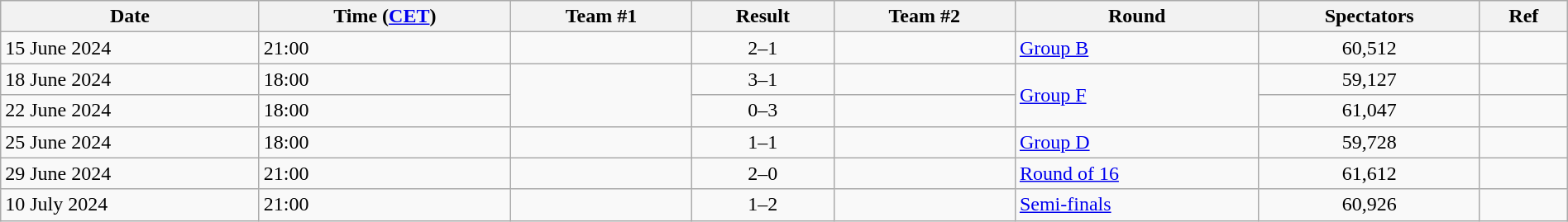<table class="wikitable" style="text-align: left;" width="100%">
<tr>
<th>Date</th>
<th>Time (<a href='#'>CET</a>)</th>
<th>Team #1</th>
<th>Result</th>
<th>Team #2</th>
<th>Round</th>
<th>Spectators</th>
<th>Ref</th>
</tr>
<tr>
<td>15 June 2024</td>
<td>21:00</td>
<td></td>
<td style="text-align:center;">2–1</td>
<td></td>
<td><a href='#'>Group B</a></td>
<td style="text-align:center;">60,512</td>
<td style="text-align:center;"></td>
</tr>
<tr>
<td>18 June 2024</td>
<td>18:00</td>
<td rowspan=2></td>
<td style="text-align:center;">3–1</td>
<td></td>
<td rowspan=2><a href='#'>Group F</a></td>
<td style="text-align:center;">59,127</td>
<td style="text-align:center;"></td>
</tr>
<tr>
<td>22 June 2024</td>
<td>18:00</td>
<td style="text-align:center;">0–3</td>
<td></td>
<td style="text-align:center;">61,047</td>
<td style="text-align:center;"></td>
</tr>
<tr>
<td>25 June 2024</td>
<td>18:00</td>
<td></td>
<td style="text-align:center;">1–1</td>
<td></td>
<td><a href='#'>Group D</a></td>
<td style="text-align:center;">59,728</td>
<td style="text-align:center;"></td>
</tr>
<tr>
<td>29 June 2024</td>
<td>21:00</td>
<td></td>
<td style="text-align:center;">2–0</td>
<td></td>
<td><a href='#'>Round of 16</a></td>
<td style="text-align:center;">61,612</td>
<td style="text-align:center;"></td>
</tr>
<tr>
<td>10 July 2024</td>
<td>21:00</td>
<td></td>
<td style="text-align:center;">1–2</td>
<td></td>
<td><a href='#'>Semi-finals</a></td>
<td style="text-align:center;">60,926</td>
<td style="text-align:center;"></td>
</tr>
</table>
